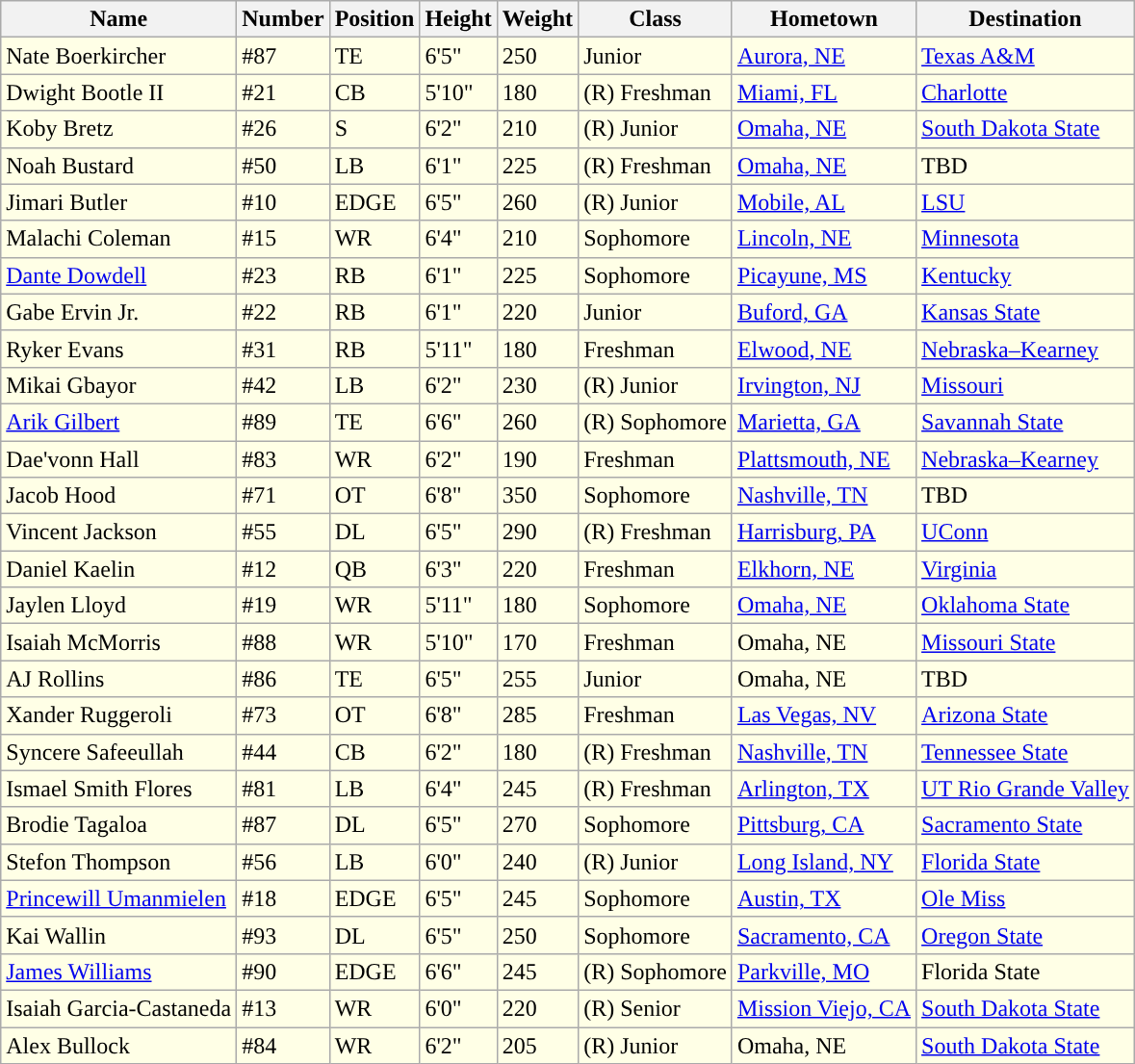<table class="wikitable sortable">
<tr>
<th>Name</th>
<th>Number</th>
<th>Position</th>
<th>Height</th>
<th>Weight</th>
<th>Class</th>
<th>Hometown</th>
<th>Destination</th>
</tr>
<tr style="background:#FFFFE6;">
<td>Nate Boerkircher</td>
<td>#87</td>
<td>TE</td>
<td>6'5"</td>
<td>250</td>
<td>Junior</td>
<td><a href='#'>Aurora, NE</a></td>
<td><a href='#'>Texas A&M</a></td>
</tr>
<tr style="background:#FFFFE6;">
<td>Dwight Bootle II</td>
<td>#21</td>
<td>CB</td>
<td>5'10"</td>
<td>180</td>
<td>(R) Freshman</td>
<td><a href='#'>Miami, FL</a></td>
<td><a href='#'>Charlotte</a></td>
</tr>
<tr style="background:#FFFFE6;">
<td>Koby Bretz</td>
<td>#26</td>
<td>S</td>
<td>6'2"</td>
<td>210</td>
<td>(R) Junior</td>
<td><a href='#'>Omaha, NE</a></td>
<td><a href='#'>South Dakota State</a></td>
</tr>
<tr style="background:#FFFFE6;">
<td>Noah Bustard</td>
<td>#50</td>
<td>LB</td>
<td>6'1"</td>
<td>225</td>
<td>(R) Freshman</td>
<td><a href='#'>Omaha, NE</a></td>
<td>TBD</td>
</tr>
<tr style="background:#FFFFE6;">
<td>Jimari Butler</td>
<td>#10</td>
<td>EDGE</td>
<td>6'5"</td>
<td>260</td>
<td>(R) Junior</td>
<td><a href='#'>Mobile, AL</a></td>
<td><a href='#'>LSU</a></td>
</tr>
<tr style="background:#FFFFE6;">
<td>Malachi Coleman</td>
<td>#15</td>
<td>WR</td>
<td>6'4"</td>
<td>210</td>
<td>Sophomore</td>
<td><a href='#'>Lincoln, NE</a></td>
<td><a href='#'>Minnesota</a></td>
</tr>
<tr style="background:#FFFFE6;">
<td><a href='#'>Dante Dowdell</a></td>
<td>#23</td>
<td>RB</td>
<td>6'1"</td>
<td>225</td>
<td>Sophomore</td>
<td><a href='#'>Picayune, MS</a></td>
<td><a href='#'>Kentucky</a></td>
</tr>
<tr style="background:#FFFFE6;">
<td>Gabe Ervin Jr.</td>
<td>#22</td>
<td>RB</td>
<td>6'1"</td>
<td>220</td>
<td>Junior</td>
<td><a href='#'>Buford, GA</a></td>
<td><a href='#'>Kansas State</a></td>
</tr>
<tr style="background:#FFFFE6;">
<td>Ryker Evans</td>
<td>#31</td>
<td>RB</td>
<td>5'11"</td>
<td>180</td>
<td>Freshman</td>
<td><a href='#'>Elwood, NE</a></td>
<td><a href='#'>Nebraska–Kearney</a></td>
</tr>
<tr style="background:#FFFFE6;">
<td>Mikai Gbayor</td>
<td>#42</td>
<td>LB</td>
<td>6'2"</td>
<td>230</td>
<td>(R) Junior</td>
<td><a href='#'>Irvington, NJ</a></td>
<td><a href='#'>Missouri</a></td>
</tr>
<tr style="background:#FFFFE6;">
<td><a href='#'>Arik Gilbert</a></td>
<td>#89</td>
<td>TE</td>
<td>6'6"</td>
<td>260</td>
<td>(R) Sophomore</td>
<td><a href='#'>Marietta, GA</a></td>
<td><a href='#'>Savannah State</a></td>
</tr>
<tr style="background:#FFFFE6;">
<td>Dae'vonn Hall</td>
<td>#83</td>
<td>WR</td>
<td>6'2"</td>
<td>190</td>
<td>Freshman</td>
<td><a href='#'>Plattsmouth, NE</a></td>
<td><a href='#'>Nebraska–Kearney</a></td>
</tr>
<tr style="background:#FFFFE6;">
<td>Jacob Hood</td>
<td>#71</td>
<td>OT</td>
<td>6'8"</td>
<td>350</td>
<td>Sophomore</td>
<td><a href='#'>Nashville, TN</a></td>
<td>TBD</td>
</tr>
<tr style="background:#FFFFE6;">
<td>Vincent Jackson</td>
<td>#55</td>
<td>DL</td>
<td>6'5"</td>
<td>290</td>
<td>(R) Freshman</td>
<td><a href='#'>Harrisburg, PA</a></td>
<td><a href='#'>UConn</a></td>
</tr>
<tr style="background:#FFFFE6;">
<td>Daniel Kaelin</td>
<td>#12</td>
<td>QB</td>
<td>6'3"</td>
<td>220</td>
<td>Freshman</td>
<td><a href='#'>Elkhorn, NE</a></td>
<td><a href='#'>Virginia</a></td>
</tr>
<tr style="background:#FFFFE6;">
<td>Jaylen Lloyd</td>
<td>#19</td>
<td>WR</td>
<td>5'11"</td>
<td>180</td>
<td>Sophomore</td>
<td><a href='#'>Omaha, NE</a></td>
<td><a href='#'>Oklahoma State</a></td>
</tr>
<tr style="background:#FFFFE6;">
<td>Isaiah McMorris</td>
<td>#88</td>
<td>WR</td>
<td>5'10"</td>
<td>170</td>
<td>Freshman</td>
<td>Omaha, NE</td>
<td><a href='#'>Missouri State</a></td>
</tr>
<tr style="background:#FFFFE6;">
<td>AJ Rollins</td>
<td>#86</td>
<td>TE</td>
<td>6'5"</td>
<td>255</td>
<td>Junior</td>
<td>Omaha, NE</td>
<td>TBD</td>
</tr>
<tr style="background:#FFFFE6;">
<td>Xander Ruggeroli</td>
<td>#73</td>
<td>OT</td>
<td>6'8"</td>
<td>285</td>
<td>Freshman</td>
<td><a href='#'>Las Vegas, NV</a></td>
<td><a href='#'>Arizona State</a></td>
</tr>
<tr style="background:#FFFFE6;">
<td>Syncere Safeeullah</td>
<td>#44</td>
<td>CB</td>
<td>6'2"</td>
<td>180</td>
<td>(R) Freshman</td>
<td><a href='#'>Nashville, TN</a></td>
<td><a href='#'>Tennessee State</a></td>
</tr>
<tr style="background:#FFFFE6;">
<td>Ismael Smith Flores</td>
<td>#81</td>
<td>LB</td>
<td>6'4"</td>
<td>245</td>
<td>(R) Freshman</td>
<td><a href='#'>Arlington, TX</a></td>
<td><a href='#'>UT Rio Grande Valley</a></td>
</tr>
<tr style="background:#FFFFE6;">
<td>Brodie Tagaloa</td>
<td>#87</td>
<td>DL</td>
<td>6'5"</td>
<td>270</td>
<td>Sophomore</td>
<td><a href='#'>Pittsburg, CA</a></td>
<td><a href='#'>Sacramento State</a></td>
</tr>
<tr style="background:#FFFFE6;">
<td>Stefon Thompson</td>
<td>#56</td>
<td>LB</td>
<td>6'0"</td>
<td>240</td>
<td>(R) Junior</td>
<td><a href='#'>Long Island, NY</a></td>
<td><a href='#'>Florida State</a></td>
</tr>
<tr style="background:#FFFFE6;">
<td><a href='#'>Princewill Umanmielen</a></td>
<td>#18</td>
<td>EDGE</td>
<td>6'5"</td>
<td>245</td>
<td>Sophomore</td>
<td><a href='#'>Austin, TX</a></td>
<td><a href='#'>Ole Miss</a></td>
</tr>
<tr style="background:#FFFFE6;">
<td>Kai Wallin</td>
<td>#93</td>
<td>DL</td>
<td>6'5"</td>
<td>250</td>
<td>Sophomore</td>
<td><a href='#'>Sacramento, CA</a></td>
<td><a href='#'>Oregon State</a></td>
</tr>
<tr style="background:#FFFFE6;">
<td><a href='#'>James Williams</a></td>
<td>#90</td>
<td>EDGE</td>
<td>6'6"</td>
<td>245</td>
<td>(R) Sophomore</td>
<td><a href='#'>Parkville, MO</a></td>
<td>Florida State</td>
</tr>
<tr style="background:#FFFFE6;">
<td>Isaiah Garcia-Castaneda</td>
<td>#13</td>
<td>WR</td>
<td>6'0"</td>
<td>220</td>
<td>(R) Senior</td>
<td><a href='#'>Mission Viejo, CA</a></td>
<td><a href='#'>South Dakota State</a></td>
</tr>
<tr style="background:#FFFFE6;">
<td>Alex Bullock</td>
<td>#84</td>
<td>WR</td>
<td>6'2"</td>
<td>205</td>
<td>(R) Junior</td>
<td>Omaha, NE</td>
<td><a href='#'>South Dakota State</a></td>
</tr>
</table>
